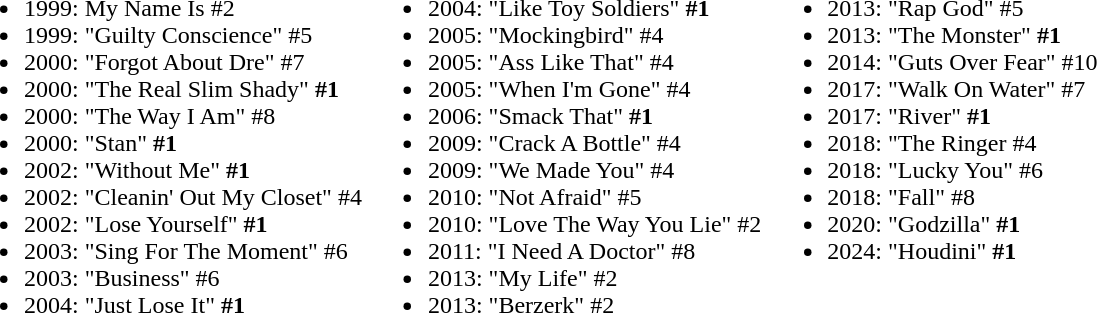<table border="0">
<tr>
<td><div><br><table>
<tr>
<td valign=top><br><ul><li>1999: My Name Is #2</li><li>1999: "Guilty Conscience" #5</li><li>2000: "Forgot About Dre" #7</li><li>2000: "The Real Slim Shady" <strong>#1</strong></li><li>2000: "The Way I Am" #8</li><li>2000: "Stan" <strong>#1</strong></li><li>2002: "Without Me" <strong>#1</strong></li><li>2002: "Cleanin' Out My Closet" #4</li><li>2002: "Lose Yourself" <strong>#1</strong></li><li>2003: "Sing For The Moment" #6</li><li>2003: "Business" #6</li><li>2004: "Just Lose It" <strong>#1</strong></li></ul></td>
<td valign=top><br><ul><li>2004: "Like Toy Soldiers" <strong>#1</strong></li><li>2005: "Mockingbird" #4</li><li>2005: "Ass Like That" #4</li><li>2005: "When I'm Gone" #4</li><li>2006: "Smack That" <strong>#1</strong></li><li>2009: "Crack A Bottle" #4</li><li>2009: "We Made You" #4</li><li>2010: "Not Afraid" #5</li><li>2010: "Love The Way You Lie" #2</li><li>2011: "I Need A Doctor" #8</li><li>2013: "My Life" #2</li><li>2013: "Berzerk" #2</li></ul></td>
<td valign=top><br><ul><li>2013: "Rap God" #5</li><li>2013: "The Monster" <strong>#1</strong></li><li>2014: "Guts Over Fear" #10</li><li>2017: "Walk On Water" #7</li><li>2017: "River" <strong>#1</strong></li><li>2018: "The Ringer #4</li><li>2018: "Lucky You" #6</li><li>2018: "Fall" #8</li><li>2020: "Godzilla" <strong>#1</strong></li><li>2024: "Houdini" <strong>#1</strong></li></ul></td>
</tr>
</table>
</div></td>
</tr>
</table>
